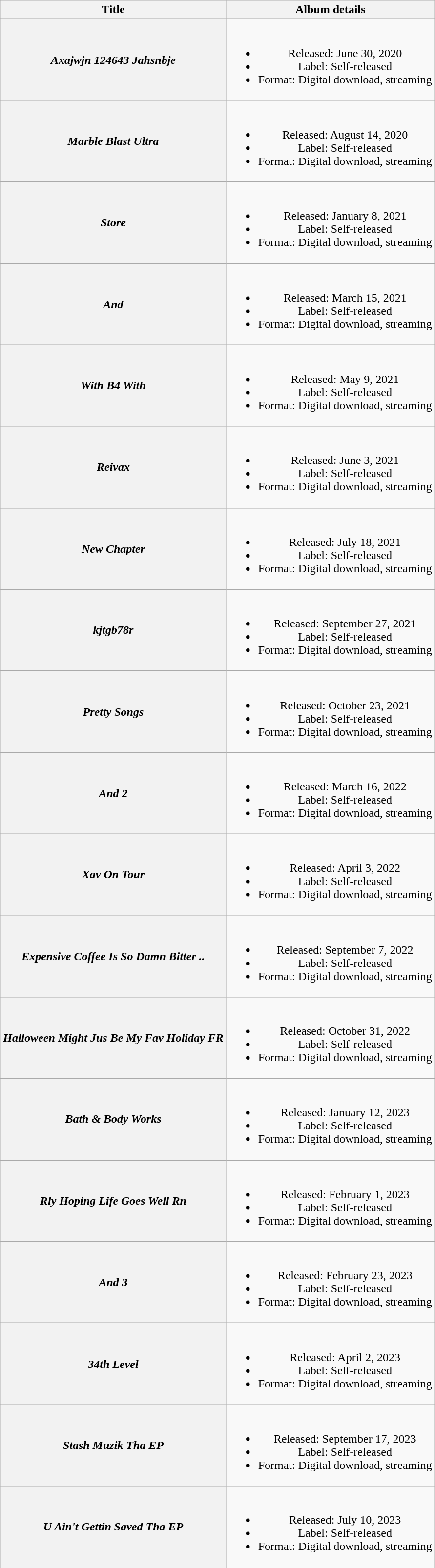<table class="wikitable plainrowheaders" style="text-align:center;">
<tr>
<th scope="col">Title</th>
<th scope="col">Album details</th>
</tr>
<tr>
<th scope="row"><em>Axajwjn 124643 Jahsnbje</em></th>
<td><br><ul><li>Released: June 30, 2020</li><li>Label: Self-released</li><li>Format: Digital download, streaming</li></ul></td>
</tr>
<tr>
<th scope="row"><em>Marble Blast Ultra</em></th>
<td><br><ul><li>Released: August 14, 2020</li><li>Label: Self-released</li><li>Format: Digital download, streaming</li></ul></td>
</tr>
<tr>
<th scope="row"><em>Store</em></th>
<td><br><ul><li>Released: January 8, 2021</li><li>Label: Self-released</li><li>Format: Digital download, streaming</li></ul></td>
</tr>
<tr>
<th scope="row"><em>And</em></th>
<td><br><ul><li>Released: March 15, 2021</li><li>Label: Self-released</li><li>Format: Digital download, streaming</li></ul></td>
</tr>
<tr>
<th scope="row"><em>With B4 With</em></th>
<td><br><ul><li>Released: May 9, 2021</li><li>Label: Self-released</li><li>Format: Digital download, streaming</li></ul></td>
</tr>
<tr>
<th scope="row"><em>Reivax</em></th>
<td><br><ul><li>Released: June 3, 2021</li><li>Label: Self-released</li><li>Format: Digital download, streaming</li></ul></td>
</tr>
<tr>
<th scope="row"><em>New Chapter</em></th>
<td><br><ul><li>Released: July 18, 2021</li><li>Label: Self-released</li><li>Format: Digital download, streaming</li></ul></td>
</tr>
<tr>
<th scope="row"><em>kjtgb78r</em></th>
<td><br><ul><li>Released: September 27, 2021</li><li>Label: Self-released</li><li>Format: Digital download, streaming</li></ul></td>
</tr>
<tr>
<th scope="row"><em>Pretty Songs</em></th>
<td><br><ul><li>Released: October 23, 2021</li><li>Label: Self-released</li><li>Format: Digital download, streaming</li></ul></td>
</tr>
<tr>
<th scope="row"><em>And 2</em></th>
<td><br><ul><li>Released: March 16, 2022</li><li>Label: Self-released</li><li>Format: Digital download, streaming</li></ul></td>
</tr>
<tr>
<th scope="row"><em>Xav On Tour</em></th>
<td><br><ul><li>Released: April 3, 2022</li><li>Label: Self-released</li><li>Format: Digital download, streaming</li></ul></td>
</tr>
<tr>
<th scope="row"><em>Expensive Coffee Is So Damn Bitter ..</em></th>
<td><br><ul><li>Released: September 7, 2022</li><li>Label: Self-released</li><li>Format: Digital download, streaming</li></ul></td>
</tr>
<tr>
<th scope="row"><em>Halloween Might Jus Be My Fav Holiday FR</em></th>
<td><br><ul><li>Released: October 31, 2022</li><li>Label: Self-released</li><li>Format: Digital download, streaming</li></ul></td>
</tr>
<tr>
<th scope="row"><em>Bath & Body Works</em></th>
<td><br><ul><li>Released: January 12, 2023</li><li>Label: Self-released</li><li>Format: Digital download, streaming</li></ul></td>
</tr>
<tr>
<th scope="row"><em>Rly Hoping Life Goes Well Rn</em></th>
<td><br><ul><li>Released: February 1, 2023</li><li>Label: Self-released</li><li>Format: Digital download, streaming</li></ul></td>
</tr>
<tr>
<th scope="row"><em>And 3</em></th>
<td><br><ul><li>Released: February 23, 2023</li><li>Label: Self-released</li><li>Format: Digital download, streaming</li></ul></td>
</tr>
<tr>
<th scope="row"><em>34th Level</em></th>
<td><br><ul><li>Released: April 2, 2023</li><li>Label: Self-released</li><li>Format: Digital download, streaming</li></ul></td>
</tr>
<tr>
<th scope="row"><em>Stash Muzik Tha EP</em></th>
<td><br><ul><li>Released: September 17, 2023</li><li>Label: Self-released</li><li>Format: Digital download, streaming</li></ul></td>
</tr>
<tr>
<th scope="row"><em>U Ain't Gettin Saved Tha EP</em></th>
<td><br><ul><li>Released: July 10, 2023</li><li>Label: Self-released</li><li>Format: Digital download, streaming</li></ul></td>
</tr>
</table>
